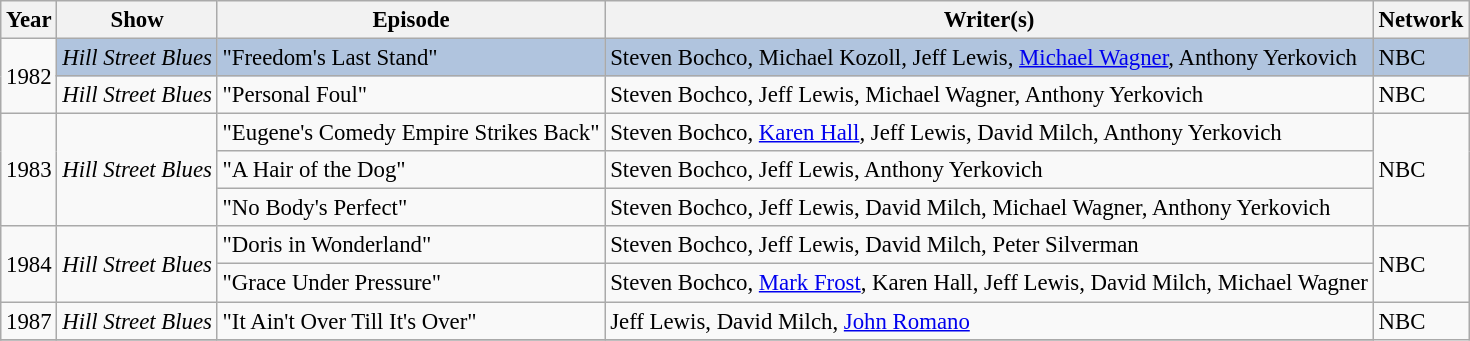<table class="wikitable" style="font-size: 95%;">
<tr>
<th>Year</th>
<th>Show</th>
<th>Episode</th>
<th>Writer(s)</th>
<th>Network</th>
</tr>
<tr>
<td rowspan=2>1982</td>
<td style="background:#B0C4DE;"><em>Hill Street Blues</em></td>
<td style="background:#B0C4DE;">"Freedom's Last Stand"</td>
<td style="background:#B0C4DE;">Steven Bochco, Michael Kozoll, Jeff Lewis, <a href='#'>Michael Wagner</a>, Anthony Yerkovich</td>
<td style="background:#B0C4DE;">NBC</td>
</tr>
<tr>
<td><em>Hill Street Blues</em></td>
<td>"Personal Foul"</td>
<td>Steven Bochco, Jeff Lewis, Michael Wagner, Anthony Yerkovich</td>
<td>NBC</td>
</tr>
<tr>
<td rowspan=3>1983</td>
<td rowspan=3><em>Hill Street Blues</em></td>
<td>"Eugene's Comedy Empire Strikes Back"</td>
<td>Steven Bochco, <a href='#'>Karen Hall</a>, Jeff Lewis, David Milch, Anthony Yerkovich</td>
<td rowspan=3>NBC</td>
</tr>
<tr>
<td>"A Hair of the Dog"</td>
<td>Steven Bochco, Jeff Lewis, Anthony Yerkovich</td>
</tr>
<tr>
<td>"No Body's Perfect"</td>
<td>Steven Bochco, Jeff Lewis, David Milch, Michael Wagner, Anthony Yerkovich</td>
</tr>
<tr>
<td rowspan=2>1984</td>
<td rowspan=2><em>Hill Street Blues</em></td>
<td>"Doris in Wonderland"</td>
<td>Steven Bochco, Jeff Lewis, David Milch, Peter Silverman</td>
<td rowspan=2>NBC</td>
</tr>
<tr>
<td>"Grace Under Pressure"</td>
<td>Steven Bochco, <a href='#'>Mark Frost</a>, Karen Hall, Jeff Lewis, David Milch, Michael Wagner</td>
</tr>
<tr>
<td>1987</td>
<td><em>Hill Street Blues</em></td>
<td>"It Ain't Over Till It's Over"</td>
<td>Jeff Lewis, David Milch, <a href='#'>John Romano</a></td>
<td rowspan=2>NBC</td>
</tr>
<tr>
</tr>
</table>
